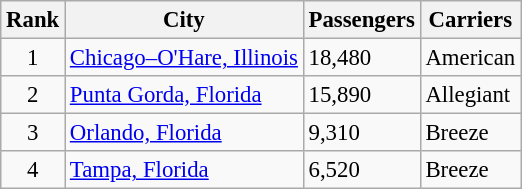<table class="wikitable" style="font-size: 95%" width= align=>
<tr>
<th>Rank</th>
<th>City</th>
<th>Passengers</th>
<th>Carriers</th>
</tr>
<tr>
<td align="center">1</td>
<td> <a href='#'>Chicago–O'Hare, Illinois</a></td>
<td>18,480</td>
<td>American</td>
</tr>
<tr>
<td align=center>2</td>
<td> <a href='#'>Punta Gorda, Florida</a></td>
<td>15,890</td>
<td>Allegiant</td>
</tr>
<tr>
<td align="center">3</td>
<td> <a href='#'>Orlando, Florida</a></td>
<td>9,310</td>
<td>Breeze</td>
</tr>
<tr>
<td align="center">4</td>
<td> <a href='#'>Tampa, Florida</a></td>
<td>6,520</td>
<td>Breeze</td>
</tr>
</table>
